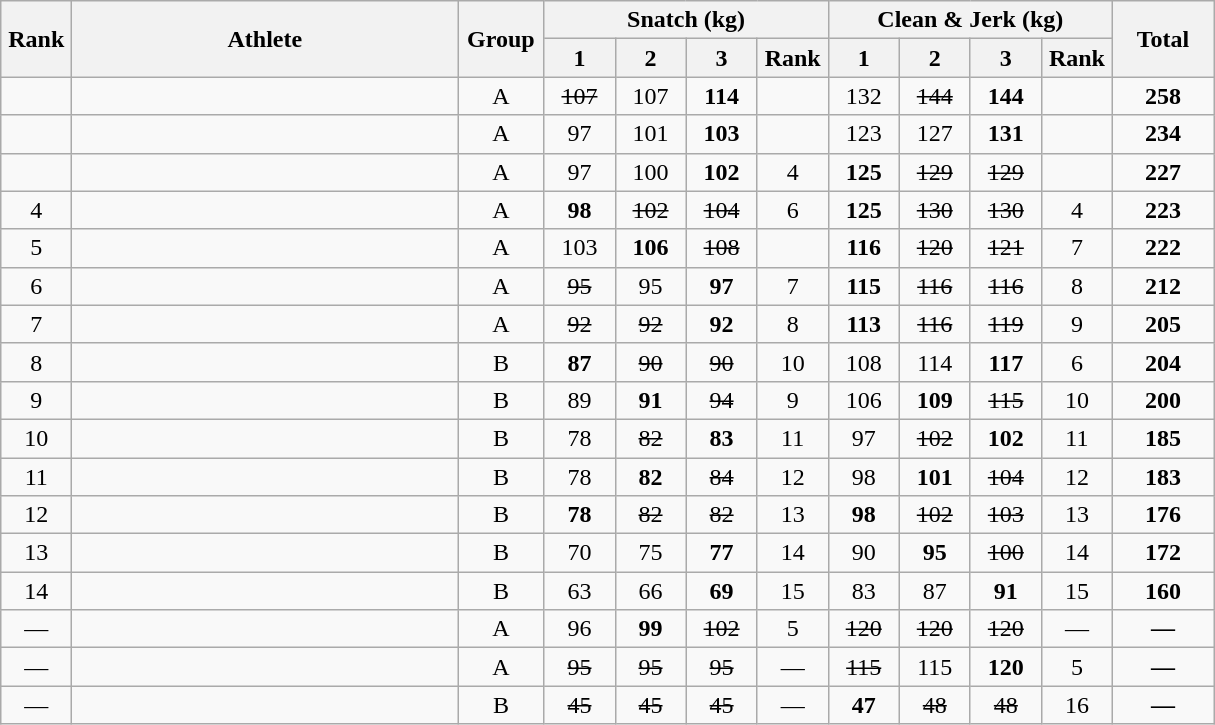<table class = "wikitable" style="text-align:center;">
<tr>
<th rowspan=2 width=40>Rank</th>
<th rowspan=2 width=250>Athlete</th>
<th rowspan=2 width=50>Group</th>
<th colspan=4>Snatch (kg)</th>
<th colspan=4>Clean & Jerk (kg)</th>
<th rowspan=2 width=60>Total</th>
</tr>
<tr>
<th width=40>1</th>
<th width=40>2</th>
<th width=40>3</th>
<th width=40>Rank</th>
<th width=40>1</th>
<th width=40>2</th>
<th width=40>3</th>
<th width=40>Rank</th>
</tr>
<tr>
<td></td>
<td align=left></td>
<td>A</td>
<td><s>107</s></td>
<td>107</td>
<td><strong>114</strong></td>
<td></td>
<td>132</td>
<td><s>144</s></td>
<td><strong>144</strong></td>
<td></td>
<td><strong>258</strong></td>
</tr>
<tr>
<td></td>
<td align=left></td>
<td>A</td>
<td>97</td>
<td>101</td>
<td><strong>103</strong></td>
<td></td>
<td>123</td>
<td>127</td>
<td><strong>131</strong></td>
<td></td>
<td><strong>234</strong></td>
</tr>
<tr>
<td></td>
<td align=left></td>
<td>A</td>
<td>97</td>
<td>100</td>
<td><strong>102</strong></td>
<td>4</td>
<td><strong>125</strong></td>
<td><s>129</s></td>
<td><s>129</s></td>
<td></td>
<td><strong>227</strong></td>
</tr>
<tr>
<td>4</td>
<td align=left></td>
<td>A</td>
<td><strong>98</strong></td>
<td><s>102</s></td>
<td><s>104</s></td>
<td>6</td>
<td><strong>125</strong></td>
<td><s>130</s></td>
<td><s>130</s></td>
<td>4</td>
<td><strong>223</strong></td>
</tr>
<tr>
<td>5</td>
<td align=left></td>
<td>A</td>
<td>103</td>
<td><strong>106</strong></td>
<td><s>108</s></td>
<td></td>
<td><strong>116</strong></td>
<td><s>120</s></td>
<td><s>121</s></td>
<td>7</td>
<td><strong>222</strong></td>
</tr>
<tr>
<td>6</td>
<td align=left></td>
<td>A</td>
<td><s>95</s></td>
<td>95</td>
<td><strong>97</strong></td>
<td>7</td>
<td><strong>115</strong></td>
<td><s>116</s></td>
<td><s>116</s></td>
<td>8</td>
<td><strong>212</strong></td>
</tr>
<tr>
<td>7</td>
<td align=left></td>
<td>A</td>
<td><s>92</s></td>
<td><s>92</s></td>
<td><strong>92</strong></td>
<td>8</td>
<td><strong>113</strong></td>
<td><s>116</s></td>
<td><s>119</s></td>
<td>9</td>
<td><strong>205</strong></td>
</tr>
<tr>
<td>8</td>
<td align=left></td>
<td>B</td>
<td><strong>87</strong></td>
<td><s>90</s></td>
<td><s>90</s></td>
<td>10</td>
<td>108</td>
<td>114</td>
<td><strong>117</strong></td>
<td>6</td>
<td><strong>204</strong></td>
</tr>
<tr>
<td>9</td>
<td align=left></td>
<td>B</td>
<td>89</td>
<td><strong>91</strong></td>
<td><s>94</s></td>
<td>9</td>
<td>106</td>
<td><strong>109</strong></td>
<td><s>115</s></td>
<td>10</td>
<td><strong>200</strong></td>
</tr>
<tr>
<td>10</td>
<td align=left></td>
<td>B</td>
<td>78</td>
<td><s>82</s></td>
<td><strong>83</strong></td>
<td>11</td>
<td>97</td>
<td><s>102</s></td>
<td><strong>102</strong></td>
<td>11</td>
<td><strong>185</strong></td>
</tr>
<tr>
<td>11</td>
<td align=left></td>
<td>B</td>
<td>78</td>
<td><strong>82</strong></td>
<td><s>84</s></td>
<td>12</td>
<td>98</td>
<td><strong>101</strong></td>
<td><s>104</s></td>
<td>12</td>
<td><strong>183</strong></td>
</tr>
<tr>
<td>12</td>
<td align=left></td>
<td>B</td>
<td><strong>78</strong></td>
<td><s>82</s></td>
<td><s>82</s></td>
<td>13</td>
<td><strong>98</strong></td>
<td><s>102</s></td>
<td><s>103</s></td>
<td>13</td>
<td><strong>176</strong></td>
</tr>
<tr>
<td>13</td>
<td align=left></td>
<td>B</td>
<td>70</td>
<td>75</td>
<td><strong>77</strong></td>
<td>14</td>
<td>90</td>
<td><strong>95</strong></td>
<td><s>100</s></td>
<td>14</td>
<td><strong>172</strong></td>
</tr>
<tr>
<td>14</td>
<td align=left></td>
<td>B</td>
<td>63</td>
<td>66</td>
<td><strong>69</strong></td>
<td>15</td>
<td>83</td>
<td>87</td>
<td><strong>91</strong></td>
<td>15</td>
<td><strong>160</strong></td>
</tr>
<tr>
<td>—</td>
<td align=left></td>
<td>A</td>
<td>96</td>
<td><strong>99</strong></td>
<td><s>102</s></td>
<td>5</td>
<td><s>120</s></td>
<td><s>120</s></td>
<td><s>120</s></td>
<td>—</td>
<td><strong>—</strong></td>
</tr>
<tr>
<td>—</td>
<td align=left></td>
<td>A</td>
<td><s>95</s></td>
<td><s>95</s></td>
<td><s>95</s></td>
<td>—</td>
<td><s>115</s></td>
<td>115</td>
<td><strong>120</strong></td>
<td>5</td>
<td><strong>—</strong></td>
</tr>
<tr>
<td>—</td>
<td align=left></td>
<td>B</td>
<td><s>45</s></td>
<td><s>45</s></td>
<td><s>45</s></td>
<td>—</td>
<td><strong>47</strong></td>
<td><s>48</s></td>
<td><s>48</s></td>
<td>16</td>
<td><strong>—</strong></td>
</tr>
</table>
